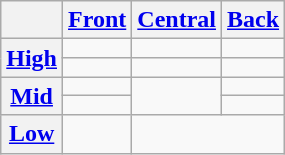<table class="wikitable" style="text-align:center">
<tr>
<th></th>
<th><a href='#'>Front</a></th>
<th><a href='#'>Central</a></th>
<th><a href='#'>Back</a></th>
</tr>
<tr align="center">
<th rowspan="2"><a href='#'>High</a></th>
<td></td>
<td></td>
<td></td>
</tr>
<tr>
<td></td>
<td></td>
<td></td>
</tr>
<tr align="center">
<th rowspan="2"><a href='#'>Mid</a></th>
<td></td>
<td rowspan="2"></td>
<td></td>
</tr>
<tr>
<td></td>
<td></td>
</tr>
<tr align="center">
<th><a href='#'>Low</a></th>
<td></td>
<td colspan="2"></td>
</tr>
</table>
